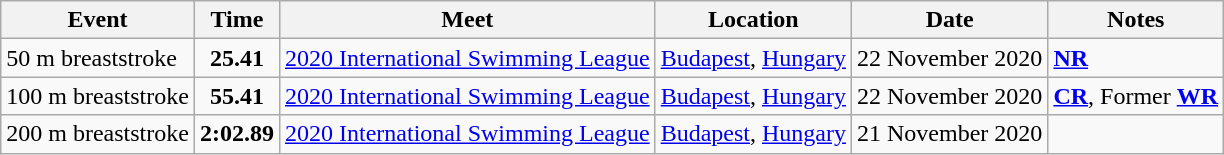<table class="wikitable">
<tr>
<th>Event</th>
<th>Time</th>
<th>Meet</th>
<th>Location</th>
<th>Date</th>
<th>Notes</th>
</tr>
<tr>
<td>50 m breaststroke</td>
<td style="text-align:center;"><strong>25.41</strong></td>
<td><a href='#'>2020 International Swimming League</a></td>
<td><a href='#'>Budapest</a>, <a href='#'>Hungary</a></td>
<td>22 November 2020</td>
<td><strong><a href='#'>NR</a></strong></td>
</tr>
<tr>
<td>100 m breaststroke</td>
<td style="text-align:center;"><strong>55.41</strong></td>
<td><a href='#'>2020 International Swimming League</a></td>
<td><a href='#'>Budapest</a>, <a href='#'>Hungary</a></td>
<td>22 November 2020</td>
<td><strong><a href='#'>CR</a></strong>, Former <strong><a href='#'>WR</a></strong></td>
</tr>
<tr>
<td>200 m breaststroke</td>
<td style="text-align:center;"><strong>2:02.89</strong></td>
<td><a href='#'>2020 International Swimming League</a></td>
<td><a href='#'>Budapest</a>, <a href='#'>Hungary</a></td>
<td>21 November 2020</td>
<td></td>
</tr>
</table>
